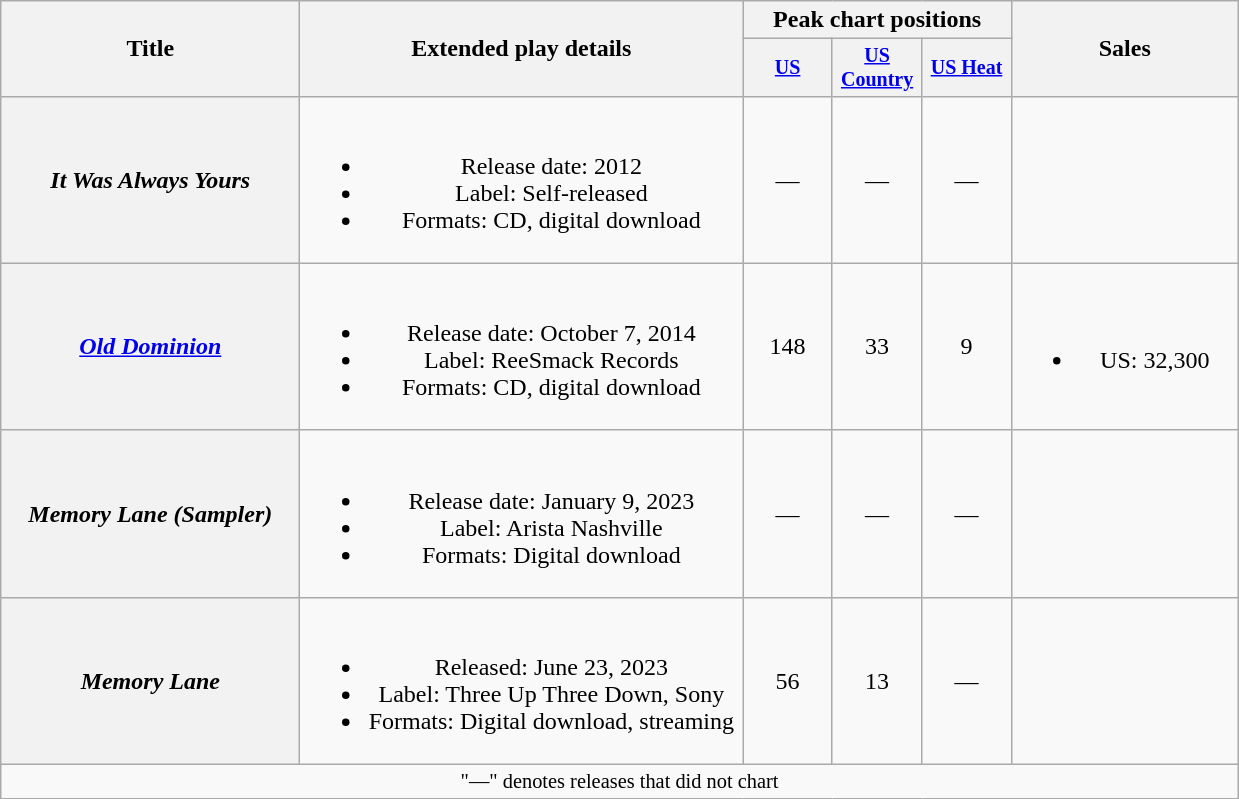<table class="wikitable plainrowheaders" style="text-align:center;">
<tr>
<th scope="col" rowspan="2" style="width:12em;">Title</th>
<th scope="col" rowspan="2" style="width:18em;">Extended play details</th>
<th scope="col" colspan="3">Peak chart positions</th>
<th scope="col" rowspan="2" style="width:9em;">Sales</th>
</tr>
<tr style="font-size:smaller;">
<th scope="col" style="width:4em;"><a href='#'>US</a><br></th>
<th scope="col" style="width:4em;"><a href='#'>US Country</a><br></th>
<th scope="col" style="width:4em;"><a href='#'>US Heat</a><br></th>
</tr>
<tr>
<th scope="row"><em>It Was Always Yours</em></th>
<td><br><ul><li>Release date: 2012</li><li>Label: Self-released</li><li>Formats: CD, digital download</li></ul></td>
<td>—</td>
<td>—</td>
<td>—</td>
<td></td>
</tr>
<tr>
<th scope="row"><em><a href='#'>Old Dominion</a></em></th>
<td><br><ul><li>Release date: October 7, 2014</li><li>Label: ReeSmack Records</li><li>Formats: CD, digital download</li></ul></td>
<td>148</td>
<td>33</td>
<td>9</td>
<td><br><ul><li>US: 32,300</li></ul></td>
</tr>
<tr>
<th scope="row"><em>Memory Lane (Sampler)</em></th>
<td><br><ul><li>Release date: January 9, 2023</li><li>Label: Arista Nashville</li><li>Formats: Digital download</li></ul></td>
<td>—</td>
<td>—</td>
<td>—</td>
<td></td>
</tr>
<tr>
<th scope="row"><em>Memory Lane</em></th>
<td><br><ul><li>Released: June 23, 2023</li><li>Label: Three Up Three Down, Sony</li><li>Formats: Digital download, streaming</li></ul></td>
<td>56</td>
<td>13</td>
<td>—</td>
<td></td>
</tr>
<tr>
<td colspan="10" style="font-size:85%">"—" denotes releases that did not chart</td>
</tr>
</table>
